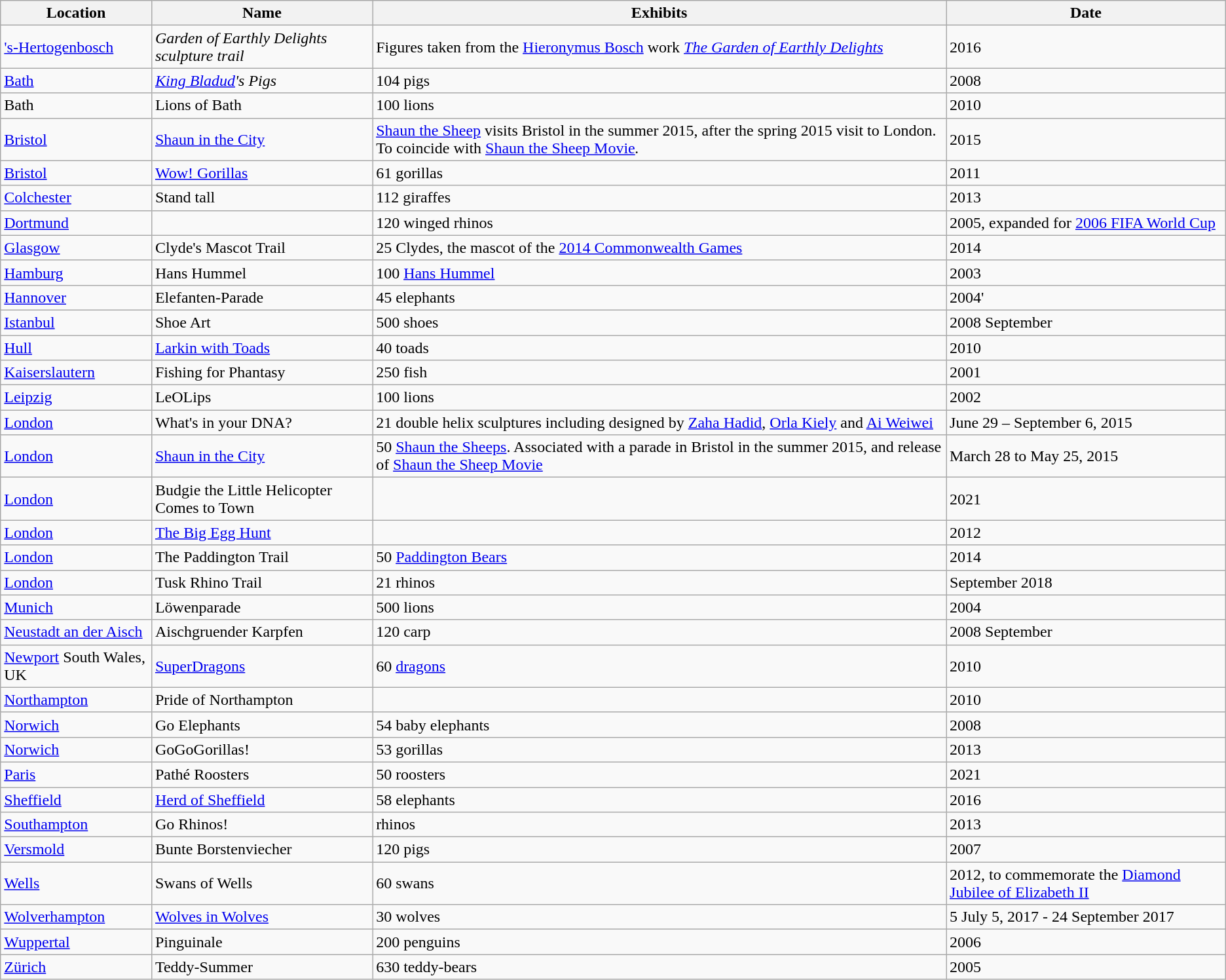<table class="wikitable sortable">
<tr>
<th>Location</th>
<th>Name</th>
<th>Exhibits</th>
<th>Date</th>
</tr>
<tr>
<td><a href='#'>'s-Hertogenbosch</a></td>
<td><em>Garden of Earthly Delights sculpture trail</em></td>
<td>Figures taken from the <a href='#'>Hieronymus Bosch</a> work <em><a href='#'>The Garden of Earthly Delights</a></em></td>
<td>2016</td>
</tr>
<tr>
<td><a href='#'>Bath</a></td>
<td><em><a href='#'>King Bladud</a>'s Pigs</td>
<td>104 pigs</td>
<td>2008</td>
</tr>
<tr>
<td>Bath</td>
<td></em>Lions of Bath<em></td>
<td>100 lions</td>
<td>2010</td>
</tr>
<tr>
<td><a href='#'>Bristol</a></td>
<td></em><a href='#'>Shaun in the City</a><em></td>
<td><a href='#'>Shaun the Sheep</a> visits Bristol in the summer 2015, after the spring 2015 visit to London. To coincide with </em><a href='#'>Shaun the Sheep Movie</a><em>.</td>
<td>2015</td>
</tr>
<tr>
<td><a href='#'>Bristol</a></td>
<td></em><a href='#'>Wow! Gorillas</a><em></td>
<td>61 gorillas</td>
<td>2011</td>
</tr>
<tr>
<td><a href='#'>Colchester</a></td>
<td></em>Stand tall<em></td>
<td>112 giraffes</td>
<td>2013</td>
</tr>
<tr>
<td><a href='#'>Dortmund</a></td>
<td></em><em></td>
<td>120 winged rhinos</td>
<td>2005, expanded for <a href='#'>2006 FIFA World Cup</a></td>
</tr>
<tr>
<td><a href='#'>Glasgow</a></td>
<td></em>Clyde's Mascot Trail<em></td>
<td>25 Clydes, the mascot of the <a href='#'>2014 Commonwealth Games</a></td>
<td>2014</td>
</tr>
<tr>
<td><a href='#'>Hamburg</a></td>
<td></em>Hans Hummel<em></td>
<td>100 </em><a href='#'>Hans Hummel</a><em></td>
<td>2003</td>
</tr>
<tr>
<td><a href='#'>Hannover</a></td>
<td></em>Elefanten-Parade<em></td>
<td>45 elephants</td>
<td>2004'</td>
</tr>
<tr>
<td><a href='#'>Istanbul</a></td>
<td></em>Shoe Art<em></td>
<td>500 shoes</td>
<td>2008 September</td>
</tr>
<tr>
<td><a href='#'>Hull</a></td>
<td></em><a href='#'>Larkin with Toads</a><em></td>
<td>40 toads</td>
<td>2010</td>
</tr>
<tr>
<td><a href='#'>Kaiserslautern</a></td>
<td></em>Fishing for Phantasy<em></td>
<td>250 fish</td>
<td>2001</td>
</tr>
<tr>
<td><a href='#'>Leipzig</a></td>
<td></em>LeOLips<em></td>
<td>100 lions</td>
<td>2002</td>
</tr>
<tr>
<td><a href='#'>London</a></td>
<td></em>What's in your DNA?<em></td>
<td>21 double helix sculptures including designed by <a href='#'>Zaha Hadid</a>, <a href='#'>Orla Kiely</a> and <a href='#'>Ai Weiwei</a></td>
<td>June 29 – September 6, 2015</td>
</tr>
<tr>
<td><a href='#'>London</a></td>
<td></em><a href='#'>Shaun in the City</a><em></td>
<td>50 <a href='#'>Shaun the Sheeps</a>. Associated with a parade in Bristol in the summer 2015, and release of </em><a href='#'>Shaun the Sheep Movie</a><em></td>
<td>March 28 to May 25, 2015</td>
</tr>
<tr>
<td><a href='#'>London</a></td>
<td></em>Budgie the Little Helicopter Comes to Town<em></td>
<td></td>
<td>2021</td>
</tr>
<tr>
<td><a href='#'>London</a></td>
<td></em><a href='#'>The Big Egg Hunt</a><em></td>
<td></td>
<td>2012</td>
</tr>
<tr>
<td><a href='#'>London</a></td>
<td></em>The Paddington Trail<em></td>
<td>50 <a href='#'>Paddington Bears</a></td>
<td>2014</td>
</tr>
<tr>
<td><a href='#'>London</a></td>
<td></em>Tusk Rhino Trail<em></td>
<td>21 rhinos</td>
<td>September 2018</td>
</tr>
<tr>
<td><a href='#'>Munich</a></td>
<td></em>Löwenparade<em></td>
<td>500 lions</td>
<td>2004</td>
</tr>
<tr>
<td><a href='#'>Neustadt an der Aisch</a></td>
<td></em>Aischgruender Karpfen<em></td>
<td>120 carp</td>
<td>2008 September</td>
</tr>
<tr>
<td><a href='#'>Newport</a> South Wales, UK</td>
<td><a href='#'>SuperDragons</a></td>
<td>60 <a href='#'>dragons</a></td>
<td>2010</td>
</tr>
<tr>
<td><a href='#'>Northampton</a></td>
<td></em>Pride of Northampton<em></td>
<td></td>
<td>2010</td>
</tr>
<tr>
<td><a href='#'>Norwich</a></td>
<td></em>Go Elephants<em></td>
<td>54 baby elephants</td>
<td>2008</td>
</tr>
<tr>
<td><a href='#'>Norwich</a></td>
<td></em>GoGoGorillas!<em></td>
<td>53 gorillas</td>
<td>2013</td>
</tr>
<tr>
<td><a href='#'>Paris</a></td>
<td></em>Pathé Roosters<em></td>
<td>50 roosters</td>
<td>2021</td>
</tr>
<tr>
<td><a href='#'>Sheffield</a></td>
<td></em><a href='#'>Herd of Sheffield</a><em></td>
<td>58 elephants</td>
<td>2016</td>
</tr>
<tr>
<td><a href='#'>Southampton</a></td>
<td></em>Go Rhinos!<em></td>
<td>rhinos</td>
<td>2013</td>
</tr>
<tr>
<td><a href='#'>Versmold</a></td>
<td></em>Bunte Borstenviecher<em></td>
<td>120 pigs</td>
<td>2007</td>
</tr>
<tr>
<td><a href='#'>Wells</a></td>
<td></em>Swans of Wells<em></td>
<td>60 swans</td>
<td>2012, to commemorate the <a href='#'>Diamond Jubilee of Elizabeth II</a></td>
</tr>
<tr>
<td><a href='#'>Wolverhampton</a></td>
<td></em><a href='#'>Wolves in Wolves</a><em></td>
<td>30 wolves</td>
<td>5 July 5, 2017 - 24 September 2017</td>
</tr>
<tr>
<td><a href='#'>Wuppertal</a></td>
<td></em>Pinguinale<em></td>
<td>200 penguins</td>
<td>2006</td>
</tr>
<tr>
<td><a href='#'>Zürich</a></td>
<td></em>Teddy-Summer<em></td>
<td>630 teddy-bears</td>
<td>2005</td>
</tr>
</table>
